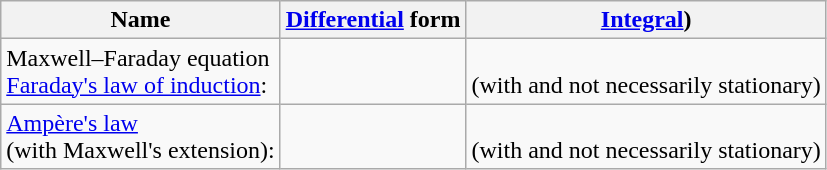<table class="wikitable" border="1">
<tr>
<th>Name</th>
<th><a href='#'>Differential</a> form</th>
<th><a href='#'>Integral</a>)</th>
</tr>
<tr valign="center">
<td>Maxwell–Faraday equation<br> <a href='#'>Faraday's law of induction</a>:</td>
<td style="text-align: center;"></td>
<td style="text-align: center;"><br>(with  and  not necessarily stationary)</td>
</tr>
<tr valign="center">
<td><a href='#'>Ampère's law</a><br> (with Maxwell's extension):</td>
<td style="text-align: center;"></td>
<td style="text-align: center;"><br>(with  and  not necessarily stationary)</td>
</tr>
</table>
